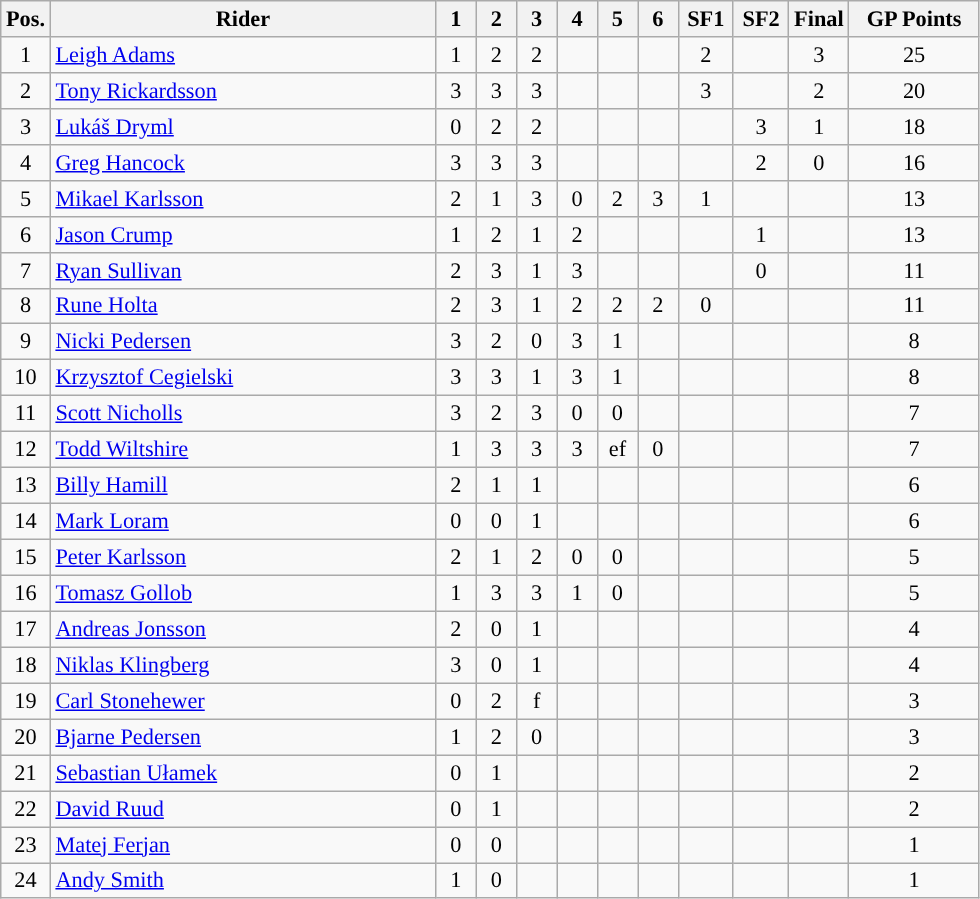<table class=wikitable style="font-size:93%;">
<tr>
<th width=25px>Pos.</th>
<th width=250px>Rider</th>
<th width=20px>1</th>
<th width=20px>2</th>
<th width=20px>3</th>
<th width=20px>4</th>
<th width=20px>5</th>
<th width=20px>6</th>
<th width=30px>SF1</th>
<th width=30px>SF2</th>
<th width=30px>Final</th>
<th width=80px>GP Points</th>
</tr>
<tr align=center style="background-color:">
<td>1</td>
<td align=left> <a href='#'>Leigh Adams</a></td>
<td>1</td>
<td>2</td>
<td>2</td>
<td></td>
<td></td>
<td></td>
<td>  2</td>
<td></td>
<td>3</td>
<td>25</td>
</tr>
<tr align=center style="background-color:">
<td>2</td>
<td align=left> <a href='#'>Tony Rickardsson</a></td>
<td>3</td>
<td>3</td>
<td>3</td>
<td></td>
<td></td>
<td></td>
<td> 3</td>
<td></td>
<td>2</td>
<td>20</td>
</tr>
<tr align=center style="background-color:">
<td>3</td>
<td align=left> <a href='#'>Lukáš Dryml</a></td>
<td>0</td>
<td>2</td>
<td>2</td>
<td></td>
<td></td>
<td></td>
<td></td>
<td>3</td>
<td>1</td>
<td>18</td>
</tr>
<tr align=center>
<td>4</td>
<td align=left> <a href='#'>Greg Hancock</a></td>
<td>3</td>
<td>3</td>
<td>3</td>
<td></td>
<td></td>
<td></td>
<td></td>
<td>2</td>
<td>0</td>
<td>16</td>
</tr>
<tr align=center>
<td>5</td>
<td align=left> <a href='#'>Mikael Karlsson</a></td>
<td>2</td>
<td>1</td>
<td>3</td>
<td>0</td>
<td>2</td>
<td>3</td>
<td>1</td>
<td></td>
<td></td>
<td>13</td>
</tr>
<tr align=center>
<td>6</td>
<td align=left> <a href='#'>Jason Crump</a></td>
<td>1</td>
<td>2</td>
<td>1</td>
<td>2</td>
<td></td>
<td></td>
<td></td>
<td>1</td>
<td></td>
<td>13</td>
</tr>
<tr align=center>
<td>7</td>
<td align=left> <a href='#'>Ryan Sullivan</a></td>
<td>2</td>
<td>3</td>
<td>1</td>
<td>3</td>
<td></td>
<td></td>
<td></td>
<td>0</td>
<td></td>
<td>11</td>
</tr>
<tr align=center>
<td>8</td>
<td align=left> <a href='#'>Rune Holta</a></td>
<td>2</td>
<td>3</td>
<td>1</td>
<td>2</td>
<td>2</td>
<td>2</td>
<td>0</td>
<td></td>
<td></td>
<td>11</td>
</tr>
<tr align=center>
<td>9</td>
<td align=left> <a href='#'>Nicki Pedersen</a></td>
<td>3</td>
<td>2</td>
<td>0</td>
<td>3</td>
<td>1</td>
<td></td>
<td></td>
<td></td>
<td></td>
<td>8</td>
</tr>
<tr align=center>
<td>10</td>
<td align=left> <a href='#'>Krzysztof Cegielski</a></td>
<td>3</td>
<td>3</td>
<td>1</td>
<td>3</td>
<td>1</td>
<td></td>
<td></td>
<td></td>
<td></td>
<td>8</td>
</tr>
<tr align=center>
<td>11</td>
<td align=left> <a href='#'>Scott Nicholls</a></td>
<td>3</td>
<td>2</td>
<td>3</td>
<td>0</td>
<td>0</td>
<td></td>
<td></td>
<td></td>
<td></td>
<td>7</td>
</tr>
<tr align=center>
<td>12</td>
<td align=left> <a href='#'>Todd Wiltshire</a></td>
<td>1</td>
<td>3</td>
<td>3</td>
<td>3</td>
<td>ef</td>
<td>0</td>
<td></td>
<td></td>
<td></td>
<td>7</td>
</tr>
<tr align=center>
<td>13</td>
<td align=left> <a href='#'>Billy Hamill</a></td>
<td>2</td>
<td>1</td>
<td>1</td>
<td></td>
<td></td>
<td></td>
<td></td>
<td></td>
<td></td>
<td>6</td>
</tr>
<tr align=center>
<td>14</td>
<td align=left> <a href='#'>Mark Loram</a></td>
<td>0</td>
<td>0</td>
<td>1</td>
<td></td>
<td></td>
<td></td>
<td></td>
<td></td>
<td></td>
<td>6</td>
</tr>
<tr align=center>
<td>15</td>
<td align=left> <a href='#'>Peter Karlsson</a></td>
<td>2</td>
<td>1</td>
<td>2</td>
<td>0</td>
<td>0</td>
<td></td>
<td></td>
<td></td>
<td></td>
<td>5</td>
</tr>
<tr align=center>
<td>16</td>
<td align=left> <a href='#'>Tomasz Gollob</a></td>
<td>1</td>
<td>3</td>
<td>3</td>
<td>1</td>
<td>0</td>
<td></td>
<td></td>
<td></td>
<td></td>
<td>5</td>
</tr>
<tr align=center>
<td>17</td>
<td align=left> <a href='#'>Andreas Jonsson</a></td>
<td>2</td>
<td>0</td>
<td>1</td>
<td></td>
<td></td>
<td></td>
<td></td>
<td></td>
<td></td>
<td>4</td>
</tr>
<tr align=center>
<td>18</td>
<td align=left> <a href='#'>Niklas Klingberg</a></td>
<td>3</td>
<td>0</td>
<td>1</td>
<td></td>
<td></td>
<td></td>
<td></td>
<td></td>
<td></td>
<td>4</td>
</tr>
<tr align=center>
<td>19</td>
<td align=left> <a href='#'>Carl Stonehewer</a></td>
<td>0</td>
<td>2</td>
<td>f</td>
<td></td>
<td></td>
<td></td>
<td></td>
<td></td>
<td></td>
<td>3</td>
</tr>
<tr align=center>
<td>20</td>
<td align=left> <a href='#'>Bjarne Pedersen</a></td>
<td>1</td>
<td>2</td>
<td>0</td>
<td></td>
<td></td>
<td></td>
<td></td>
<td></td>
<td></td>
<td>3</td>
</tr>
<tr align=center>
<td>21</td>
<td align=left> <a href='#'>Sebastian Ułamek</a></td>
<td>0</td>
<td>1</td>
<td></td>
<td></td>
<td></td>
<td></td>
<td></td>
<td></td>
<td></td>
<td>2</td>
</tr>
<tr align=center>
<td>22</td>
<td align=left> <a href='#'>David Ruud</a></td>
<td>0</td>
<td>1</td>
<td></td>
<td></td>
<td></td>
<td></td>
<td></td>
<td></td>
<td></td>
<td>2</td>
</tr>
<tr align=center>
<td>23</td>
<td align=left> <a href='#'>Matej Ferjan</a></td>
<td>0</td>
<td>0</td>
<td></td>
<td></td>
<td></td>
<td></td>
<td></td>
<td></td>
<td></td>
<td>1</td>
</tr>
<tr align=center>
<td>24</td>
<td align=left> <a href='#'>Andy Smith</a></td>
<td>1</td>
<td>0</td>
<td></td>
<td></td>
<td></td>
<td></td>
<td></td>
<td></td>
<td></td>
<td>1</td>
</tr>
</table>
